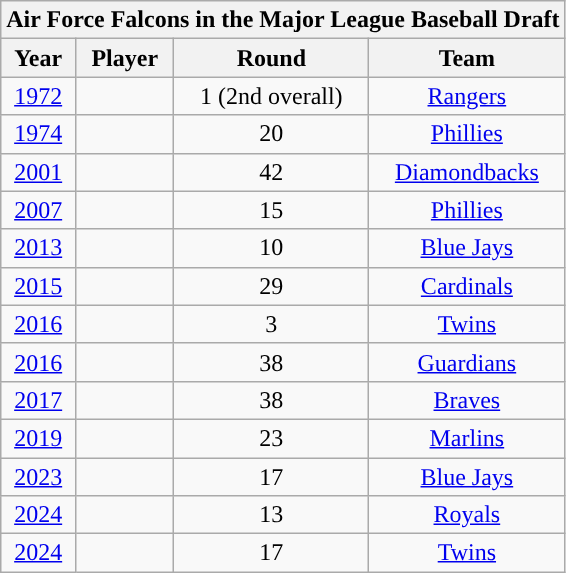<table class="wikitable" style="text-align:center">
<tr>
<th colspan=4>Air Force Falcons in the Major League Baseball Draft</th>
</tr>
<tr>
<th>Year</th>
<th>Player</th>
<th>Round</th>
<th>Team</th>
</tr>
<tr>
<td><a href='#'>1972</a></td>
<td></td>
<td>1 (2nd overall)</td>
<td><a href='#'>Rangers</a></td>
</tr>
<tr>
<td><a href='#'>1974</a></td>
<td></td>
<td>20</td>
<td><a href='#'>Phillies</a></td>
</tr>
<tr>
<td><a href='#'>2001</a></td>
<td></td>
<td>42</td>
<td><a href='#'>Diamondbacks</a></td>
</tr>
<tr>
<td><a href='#'>2007</a></td>
<td></td>
<td>15</td>
<td><a href='#'>Phillies</a></td>
</tr>
<tr>
<td><a href='#'>2013</a></td>
<td></td>
<td>10</td>
<td><a href='#'>Blue Jays</a></td>
</tr>
<tr>
<td><a href='#'>2015</a></td>
<td></td>
<td>29</td>
<td><a href='#'>Cardinals</a></td>
</tr>
<tr>
<td><a href='#'>2016</a></td>
<td></td>
<td>3</td>
<td><a href='#'>Twins</a></td>
</tr>
<tr>
<td><a href='#'>2016</a></td>
<td></td>
<td>38</td>
<td><a href='#'>Guardians</a></td>
</tr>
<tr>
<td><a href='#'>2017</a></td>
<td></td>
<td>38</td>
<td><a href='#'>Braves</a></td>
</tr>
<tr>
<td><a href='#'>2019</a></td>
<td></td>
<td>23</td>
<td><a href='#'>Marlins</a></td>
</tr>
<tr>
<td><a href='#'>2023</a></td>
<td></td>
<td>17</td>
<td><a href='#'>Blue Jays</a></td>
</tr>
<tr>
<td><a href='#'>2024</a></td>
<td></td>
<td>13</td>
<td><a href='#'>Royals</a></td>
</tr>
<tr>
<td><a href='#'>2024</a></td>
<td></td>
<td>17</td>
<td><a href='#'>Twins</a></td>
</tr>
</table>
